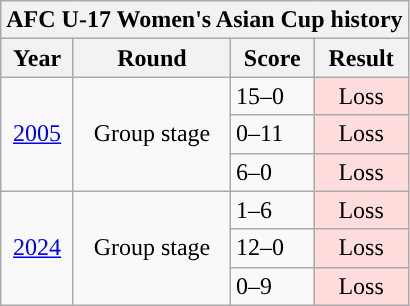<table class="wikitable" style="text-align:center; font-size:100%;">
<tr>
<th colspan=4 style="background:color: #FFFFFF;">AFC U-17 Women's Asian Cup history</th>
</tr>
<tr>
<th>Year</th>
<th>Round</th>
<th>Score</th>
<th>Result</th>
</tr>
<tr>
<td rowspan=3><a href='#'>2005</a></td>
<td rowspan=3>Group stage</td>
<td align="left"> 15–0 </td>
<td bgcolor=#ffdddd>Loss</td>
</tr>
<tr>
<td align="left"> 0–11 </td>
<td bgcolor=#ffdddd>Loss</td>
</tr>
<tr>
<td align="left"> 6–0 </td>
<td bgcolor=#ffdddd>Loss</td>
</tr>
<tr>
<td rowspan=3><a href='#'>2024</a></td>
<td rowspan=3>Group stage</td>
<td align="left"> 1–6 </td>
<td bgcolor=#ffdddd>Loss</td>
</tr>
<tr>
<td align="left"> 12–0 </td>
<td bgcolor=#ffdddd>Loss</td>
</tr>
<tr>
<td align="left"> 0–9 </td>
<td bgcolor=#ffdddd>Loss</td>
</tr>
</table>
